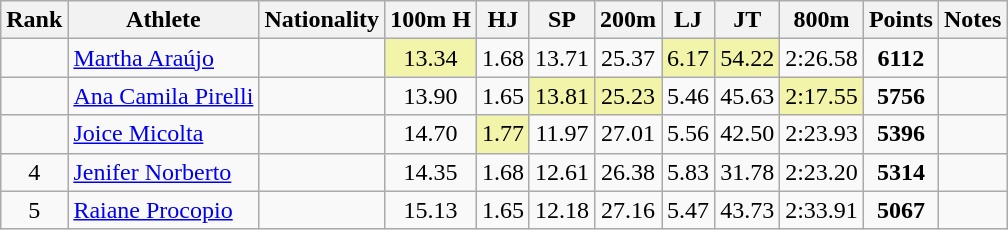<table class="wikitable sortable" style=" text-align:center;">
<tr>
<th>Rank</th>
<th>Athlete</th>
<th>Nationality</th>
<th>100m H</th>
<th>HJ</th>
<th>SP</th>
<th>200m</th>
<th>LJ</th>
<th>JT</th>
<th>800m</th>
<th>Points</th>
<th>Notes</th>
</tr>
<tr>
<td></td>
<td align=left><a href='#'>Martha Araújo</a></td>
<td align=left></td>
<td bgcolor=#F2F5A9>13.34</td>
<td>1.68</td>
<td>13.71</td>
<td>25.37</td>
<td bgcolor=#F2F5A9>6.17</td>
<td bgcolor=#F2F5A9>54.22</td>
<td>2:26.58</td>
<td><strong>6112</strong></td>
<td><strong></strong></td>
</tr>
<tr>
<td></td>
<td align=left><a href='#'>Ana Camila Pirelli</a></td>
<td align=left></td>
<td>13.90</td>
<td>1.65</td>
<td bgcolor=#F2F5A9>13.81</td>
<td bgcolor=#F2F5A9>25.23</td>
<td>5.46</td>
<td>45.63</td>
<td bgcolor=#F2F5A9>2:17.55</td>
<td><strong>5756</strong></td>
<td></td>
</tr>
<tr>
<td></td>
<td align=left><a href='#'>Joice Micolta</a></td>
<td align=left></td>
<td>14.70</td>
<td bgcolor=#F2F5A9>1.77</td>
<td>11.97</td>
<td>27.01</td>
<td>5.56</td>
<td>42.50</td>
<td>2:23.93</td>
<td><strong>5396</strong></td>
<td></td>
</tr>
<tr>
<td>4</td>
<td align=left><a href='#'>Jenifer Norberto</a></td>
<td align=left></td>
<td>14.35</td>
<td>1.68</td>
<td>12.61</td>
<td>26.38</td>
<td>5.83</td>
<td>31.78</td>
<td>2:23.20</td>
<td><strong>5314</strong></td>
<td></td>
</tr>
<tr>
<td>5</td>
<td align=left><a href='#'>Raiane Procopio</a></td>
<td align=left></td>
<td>15.13</td>
<td>1.65</td>
<td>12.18</td>
<td>27.16</td>
<td>5.47</td>
<td>43.73</td>
<td>2:33.91</td>
<td><strong>5067</strong></td>
<td></td>
</tr>
</table>
